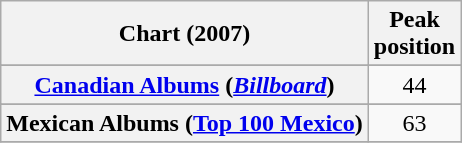<table class="wikitable sortable plainrowheaders" style="text-align:center">
<tr>
<th scope="col">Chart (2007)</th>
<th scope="col">Peak<br>position</th>
</tr>
<tr>
</tr>
<tr>
<th scope="row"><a href='#'>Canadian Albums</a> (<em><a href='#'>Billboard</a></em>)</th>
<td>44</td>
</tr>
<tr>
</tr>
<tr>
</tr>
<tr>
<th scope="row">Mexican Albums (<a href='#'>Top 100 Mexico</a>)</th>
<td>63</td>
</tr>
<tr>
</tr>
</table>
